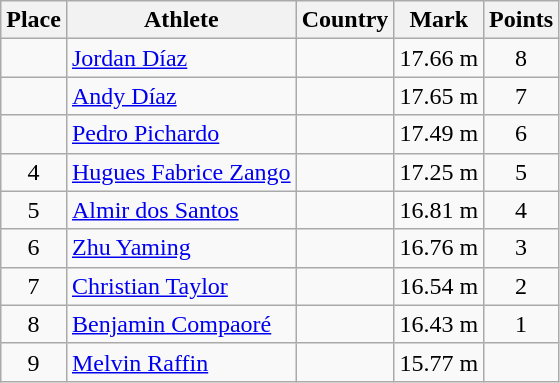<table class="wikitable">
<tr>
<th>Place</th>
<th>Athlete</th>
<th>Country</th>
<th>Mark</th>
<th>Points</th>
</tr>
<tr>
<td align=center></td>
<td><a href='#'>Jordan Díaz</a></td>
<td></td>
<td>17.66 m </td>
<td align=center>8</td>
</tr>
<tr>
<td align=center></td>
<td><a href='#'>Andy Díaz</a></td>
<td></td>
<td>17.65 m </td>
<td align=center>7</td>
</tr>
<tr>
<td align=center></td>
<td><a href='#'>Pedro Pichardo</a></td>
<td></td>
<td>17.49 m </td>
<td align=center>6</td>
</tr>
<tr>
<td align=center>4</td>
<td><a href='#'>Hugues Fabrice Zango</a></td>
<td></td>
<td>17.25 m </td>
<td align=center>5</td>
</tr>
<tr>
<td align=center>5</td>
<td><a href='#'>Almir dos Santos</a></td>
<td></td>
<td>16.81 m </td>
<td align=center>4</td>
</tr>
<tr>
<td align=center>6</td>
<td><a href='#'>Zhu Yaming</a></td>
<td></td>
<td>16.76 m </td>
<td align=center>3</td>
</tr>
<tr>
<td align=center>7</td>
<td><a href='#'>Christian Taylor</a></td>
<td></td>
<td>16.54 m </td>
<td align=center>2</td>
</tr>
<tr>
<td align=center>8</td>
<td><a href='#'>Benjamin Compaoré</a></td>
<td></td>
<td>16.43 m </td>
<td align=center>1</td>
</tr>
<tr>
<td align=center>9</td>
<td><a href='#'>Melvin Raffin</a></td>
<td></td>
<td>15.77 m </td>
<td align=center></td>
</tr>
</table>
